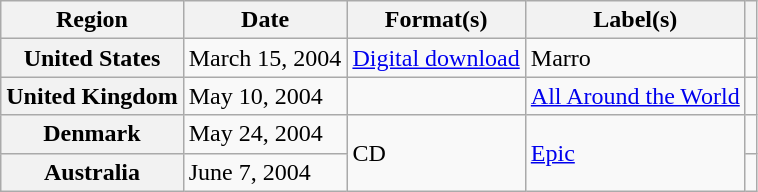<table class="wikitable plainrowheaders">
<tr>
<th scope="col">Region</th>
<th scope="col">Date</th>
<th scope="col">Format(s)</th>
<th scope="col">Label(s)</th>
<th scope="col"></th>
</tr>
<tr>
<th scope="row">United States</th>
<td>March 15, 2004</td>
<td><a href='#'>Digital download</a></td>
<td>Marro</td>
<td></td>
</tr>
<tr>
<th scope="row">United Kingdom</th>
<td>May 10, 2004</td>
<td></td>
<td><a href='#'>All Around the World</a></td>
<td></td>
</tr>
<tr>
<th scope="row">Denmark</th>
<td>May 24, 2004</td>
<td rowspan="2">CD</td>
<td rowspan="2"><a href='#'>Epic</a></td>
<td></td>
</tr>
<tr>
<th scope="row">Australia</th>
<td>June 7, 2004</td>
<td></td>
</tr>
</table>
